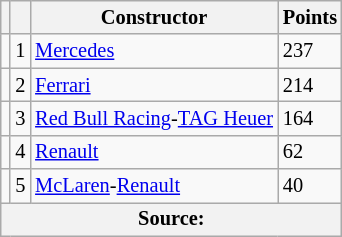<table class="wikitable" style="font-size: 85%;">
<tr>
<th></th>
<th></th>
<th>Constructor</th>
<th>Points</th>
</tr>
<tr>
<td align="left"></td>
<td align="center">1</td>
<td> <a href='#'>Mercedes</a></td>
<td align="left">237</td>
</tr>
<tr>
<td align="left"></td>
<td align="center">2</td>
<td> <a href='#'>Ferrari</a></td>
<td align="left">214</td>
</tr>
<tr>
<td align="left"></td>
<td align="center">3</td>
<td> <a href='#'>Red Bull Racing</a>-<a href='#'>TAG Heuer</a></td>
<td align="left">164</td>
</tr>
<tr>
<td align="left"></td>
<td align="center">4</td>
<td> <a href='#'>Renault</a></td>
<td align="left">62</td>
</tr>
<tr>
<td align="left"></td>
<td align="center">5</td>
<td> <a href='#'>McLaren</a>-<a href='#'>Renault</a></td>
<td align="left">40</td>
</tr>
<tr>
<th colspan=4>Source:</th>
</tr>
</table>
